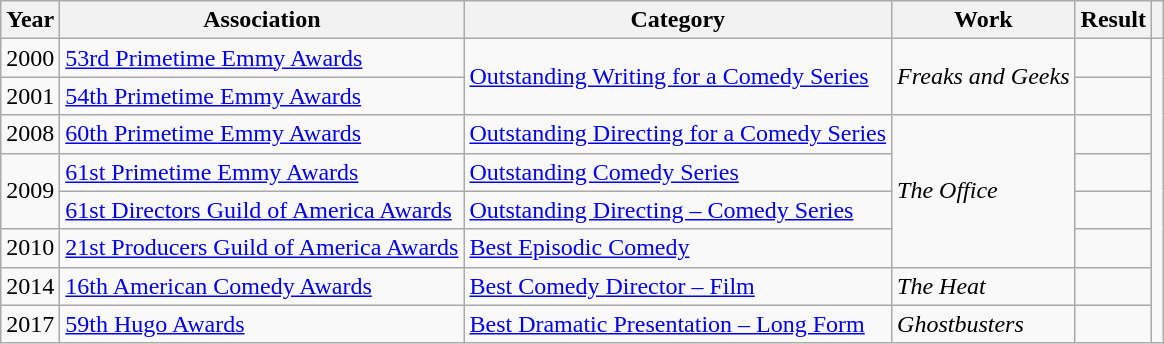<table class="wikitable sortable">
<tr>
<th>Year</th>
<th>Association</th>
<th>Category</th>
<th>Work</th>
<th>Result</th>
<th></th>
</tr>
<tr>
<td>2000</td>
<td><a href='#'>53rd Primetime Emmy Awards</a></td>
<td rowspan="2"><a href='#'>Outstanding Writing for a Comedy Series</a></td>
<td rowspan="2"><em>Freaks and Geeks</em></td>
<td></td>
<td rowspan="8"></td>
</tr>
<tr>
<td>2001</td>
<td><a href='#'>54th Primetime Emmy Awards</a></td>
<td></td>
</tr>
<tr>
<td>2008</td>
<td><a href='#'>60th Primetime Emmy Awards</a></td>
<td><a href='#'>Outstanding Directing for a Comedy Series</a></td>
<td rowspan="4"><em>The Office</em></td>
<td></td>
</tr>
<tr>
<td rowspan="2">2009</td>
<td><a href='#'>61st Primetime Emmy Awards</a></td>
<td><a href='#'>Outstanding Comedy Series</a></td>
<td></td>
</tr>
<tr>
<td><a href='#'>61st Directors Guild of America Awards</a></td>
<td><a href='#'>Outstanding Directing – Comedy Series</a></td>
<td></td>
</tr>
<tr>
<td>2010</td>
<td><a href='#'>21st Producers Guild of America Awards</a></td>
<td><a href='#'>Best Episodic Comedy</a></td>
<td></td>
</tr>
<tr>
<td>2014</td>
<td><a href='#'>16th American Comedy Awards</a></td>
<td><a href='#'>Best Comedy Director – Film</a></td>
<td><em>The Heat</em></td>
<td></td>
</tr>
<tr>
<td>2017</td>
<td><a href='#'>59th Hugo Awards</a></td>
<td><a href='#'>Best Dramatic Presentation – Long Form</a></td>
<td><em>Ghostbusters</em></td>
<td></td>
</tr>
</table>
